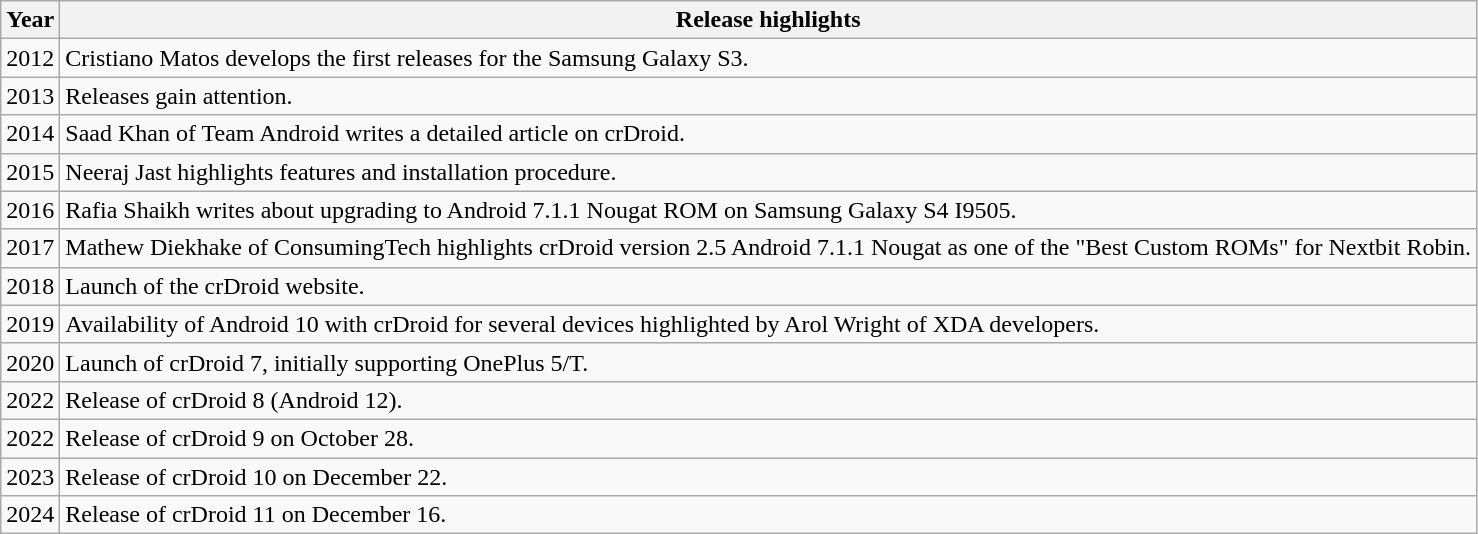<table class="wikitable">
<tr>
<th>Year</th>
<th>Release highlights</th>
</tr>
<tr>
<td>2012</td>
<td>Cristiano Matos develops the first releases for the Samsung Galaxy S3.</td>
</tr>
<tr>
<td>2013</td>
<td>Releases gain attention.</td>
</tr>
<tr>
<td>2014</td>
<td>Saad Khan of Team Android writes a detailed article on crDroid.</td>
</tr>
<tr>
<td>2015</td>
<td>Neeraj Jast highlights features and installation procedure.</td>
</tr>
<tr>
<td>2016</td>
<td>Rafia Shaikh writes about upgrading to Android 7.1.1 Nougat ROM on Samsung Galaxy S4 I9505.</td>
</tr>
<tr>
<td>2017</td>
<td>Mathew Diekhake of ConsumingTech highlights crDroid version 2.5 Android 7.1.1 Nougat as one of the "Best Custom ROMs" for Nextbit Robin.</td>
</tr>
<tr>
<td>2018</td>
<td>Launch of the crDroid website.</td>
</tr>
<tr>
<td>2019</td>
<td>Availability of Android 10 with crDroid for several devices highlighted by Arol Wright of XDA developers.</td>
</tr>
<tr>
<td>2020</td>
<td>Launch of crDroid 7, initially supporting OnePlus 5/T.</td>
</tr>
<tr>
<td>2022</td>
<td>Release of crDroid 8 (Android 12).</td>
</tr>
<tr>
<td>2022</td>
<td>Release of crDroid 9 on October 28.</td>
</tr>
<tr>
<td>2023</td>
<td>Release of crDroid 10 on December 22.</td>
</tr>
<tr>
<td>2024</td>
<td>Release of crDroid 11 on December 16.</td>
</tr>
</table>
